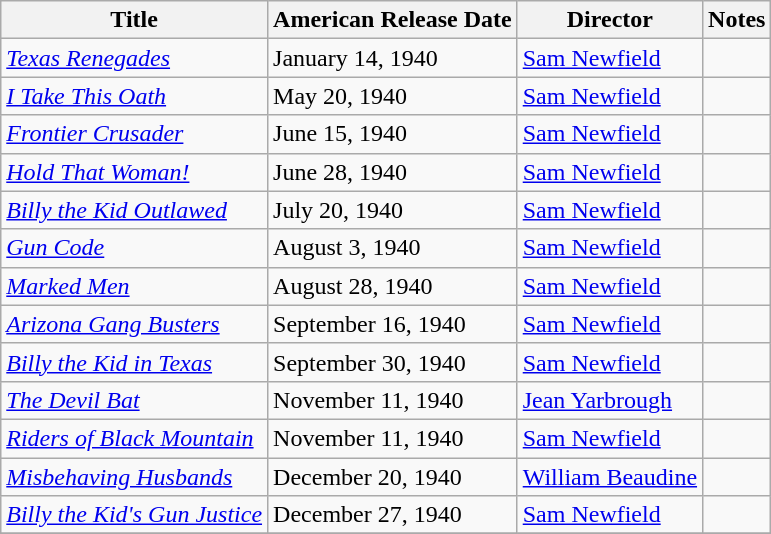<table class="wikitable sortable">
<tr>
<th>Title</th>
<th>American Release Date</th>
<th>Director</th>
<th>Notes</th>
</tr>
<tr>
<td><em><a href='#'>Texas Renegades</a></em></td>
<td>January 14, 1940</td>
<td><a href='#'>Sam Newfield</a></td>
<td></td>
</tr>
<tr>
<td><em><a href='#'>I Take This Oath</a></em></td>
<td>May 20, 1940</td>
<td><a href='#'>Sam Newfield</a></td>
<td></td>
</tr>
<tr>
<td><em><a href='#'>Frontier Crusader</a></em></td>
<td>June 15, 1940</td>
<td><a href='#'>Sam Newfield</a></td>
<td></td>
</tr>
<tr>
<td><em><a href='#'>Hold That Woman!</a></em></td>
<td>June 28, 1940</td>
<td><a href='#'>Sam Newfield</a></td>
<td></td>
</tr>
<tr>
<td><em><a href='#'>Billy the Kid Outlawed</a></em></td>
<td>July 20, 1940</td>
<td><a href='#'>Sam Newfield</a></td>
<td></td>
</tr>
<tr>
<td><em><a href='#'>Gun Code</a></em></td>
<td>August 3, 1940</td>
<td><a href='#'>Sam Newfield</a></td>
<td></td>
</tr>
<tr>
<td><em><a href='#'>Marked Men</a></em></td>
<td>August 28, 1940</td>
<td><a href='#'>Sam Newfield</a></td>
<td></td>
</tr>
<tr>
<td><em><a href='#'>Arizona Gang Busters</a></em></td>
<td>September 16, 1940</td>
<td><a href='#'>Sam Newfield</a></td>
<td></td>
</tr>
<tr>
<td><em><a href='#'>Billy the Kid in Texas</a></em></td>
<td>September 30, 1940</td>
<td><a href='#'>Sam Newfield</a></td>
<td></td>
</tr>
<tr>
<td><em><a href='#'>The Devil Bat</a></em></td>
<td>November 11, 1940</td>
<td><a href='#'>Jean Yarbrough</a></td>
<td></td>
</tr>
<tr>
<td><em><a href='#'>Riders of Black Mountain</a></em></td>
<td>November 11, 1940</td>
<td><a href='#'>Sam Newfield</a></td>
<td></td>
</tr>
<tr>
<td><em><a href='#'>Misbehaving Husbands</a></em></td>
<td>December 20, 1940</td>
<td><a href='#'>William Beaudine</a></td>
<td></td>
</tr>
<tr>
<td><em><a href='#'>Billy the Kid's Gun Justice</a></em></td>
<td>December 27, 1940</td>
<td><a href='#'>Sam Newfield</a></td>
<td></td>
</tr>
<tr>
</tr>
</table>
